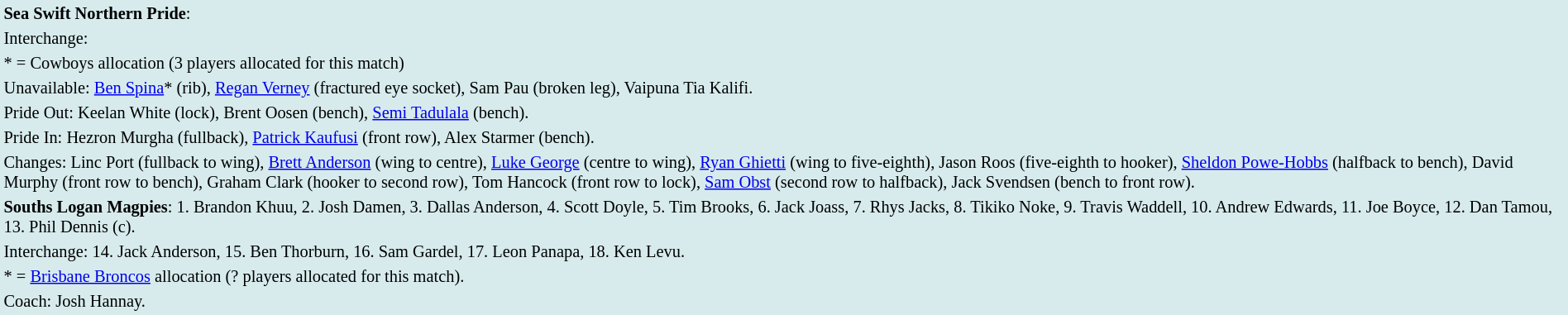<table style="background:#d7ebed; font-size:85%; width:100%;">
<tr>
<td><strong>Sea Swift Northern Pride</strong>:             </td>
</tr>
<tr>
<td>Interchange:    </td>
</tr>
<tr>
<td>* = Cowboys allocation (3 players allocated for this match)</td>
</tr>
<tr>
<td>Unavailable:  <a href='#'>Ben Spina</a>* (rib), <a href='#'>Regan Verney</a> (fractured eye socket), Sam Pau (broken leg), Vaipuna Tia Kalifi.</td>
</tr>
<tr>
<td>Pride Out: Keelan White (lock), Brent Oosen (bench), <a href='#'>Semi Tadulala</a> (bench).</td>
</tr>
<tr>
<td>Pride In: Hezron Murgha (fullback), <a href='#'>Patrick Kaufusi</a> (front row), Alex Starmer (bench).</td>
</tr>
<tr>
<td>Changes: Linc Port (fullback to wing), <a href='#'>Brett Anderson</a> (wing to centre), <a href='#'>Luke George</a> (centre to wing), <a href='#'>Ryan Ghietti</a> (wing to five-eighth), Jason Roos (five-eighth to hooker), <a href='#'>Sheldon Powe-Hobbs</a> (halfback to bench), David Murphy (front row to bench), Graham Clark (hooker to second row), Tom Hancock (front row to lock), <a href='#'>Sam Obst</a> (second row to halfback), Jack Svendsen (bench to front row).</td>
</tr>
<tr>
<td><strong>Souths Logan Magpies</strong>:  1. Brandon Khuu, 2. Josh Damen, 3. Dallas Anderson, 4. Scott Doyle, 5. Tim Brooks, 6. Jack Joass, 7. Rhys Jacks, 8. Tikiko Noke, 9. Travis Waddell, 10. Andrew Edwards, 11. Joe Boyce, 12. Dan Tamou, 13. Phil Dennis (c).</td>
</tr>
<tr>
<td>Interchange: 14. Jack Anderson, 15. Ben Thorburn, 16. Sam Gardel, 17. Leon Panapa, 18. Ken Levu.</td>
</tr>
<tr>
<td>* = <a href='#'>Brisbane Broncos</a> allocation (? players allocated for this match).</td>
</tr>
<tr>
<td>Coach: Josh Hannay.</td>
</tr>
</table>
